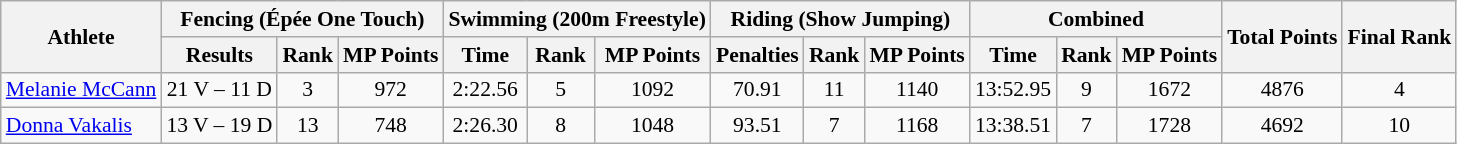<table class="wikitable" border="1" style="font-size:90%">
<tr>
<th rowspan=2>Athlete</th>
<th colspan=3>Fencing (Épée One Touch)</th>
<th colspan=3>Swimming (200m Freestyle)</th>
<th colspan=3>Riding (Show Jumping)</th>
<th colspan=3>Combined</th>
<th rowspan=2>Total Points</th>
<th rowspan=2>Final Rank</th>
</tr>
<tr>
<th>Results</th>
<th>Rank</th>
<th>MP Points</th>
<th>Time</th>
<th>Rank</th>
<th>MP Points</th>
<th>Penalties</th>
<th>Rank</th>
<th>MP Points</th>
<th>Time</th>
<th>Rank</th>
<th>MP Points</th>
</tr>
<tr>
<td><a href='#'>Melanie McCann</a></td>
<td align=center>21 V – 11 D</td>
<td align=center>3</td>
<td align=center>972</td>
<td align=center>2:22.56</td>
<td align=center>5</td>
<td align=center>1092</td>
<td align=center>70.91</td>
<td align=center>11</td>
<td align=center>1140</td>
<td align=center>13:52.95</td>
<td align=center>9</td>
<td align=center>1672</td>
<td align=center>4876</td>
<td align=center>4</td>
</tr>
<tr>
<td><a href='#'>Donna Vakalis</a></td>
<td align=center>13 V – 19 D</td>
<td align=center>13</td>
<td align=center>748</td>
<td align=center>2:26.30</td>
<td align=center>8</td>
<td align=center>1048</td>
<td align=center>93.51</td>
<td align=center>7</td>
<td align=center>1168</td>
<td align=center>13:38.51</td>
<td align=center>7</td>
<td align=center>1728</td>
<td align=center>4692</td>
<td align=center>10</td>
</tr>
</table>
